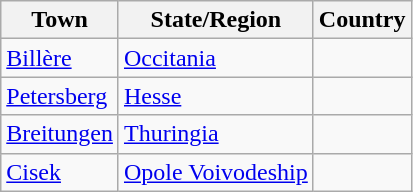<table class="wikitable sortable">
<tr>
<th>Town</th>
<th>State/Region</th>
<th>Country</th>
</tr>
<tr>
<td><a href='#'>Billère</a></td>
<td><a href='#'>Occitania</a></td>
<td></td>
</tr>
<tr>
<td><a href='#'>Petersberg</a></td>
<td><a href='#'>Hesse</a></td>
<td></td>
</tr>
<tr>
<td><a href='#'>Breitungen</a></td>
<td><a href='#'>Thuringia</a></td>
<td></td>
</tr>
<tr>
<td><a href='#'>Cisek</a></td>
<td><a href='#'>Opole Voivodeship</a></td>
<td></td>
</tr>
</table>
